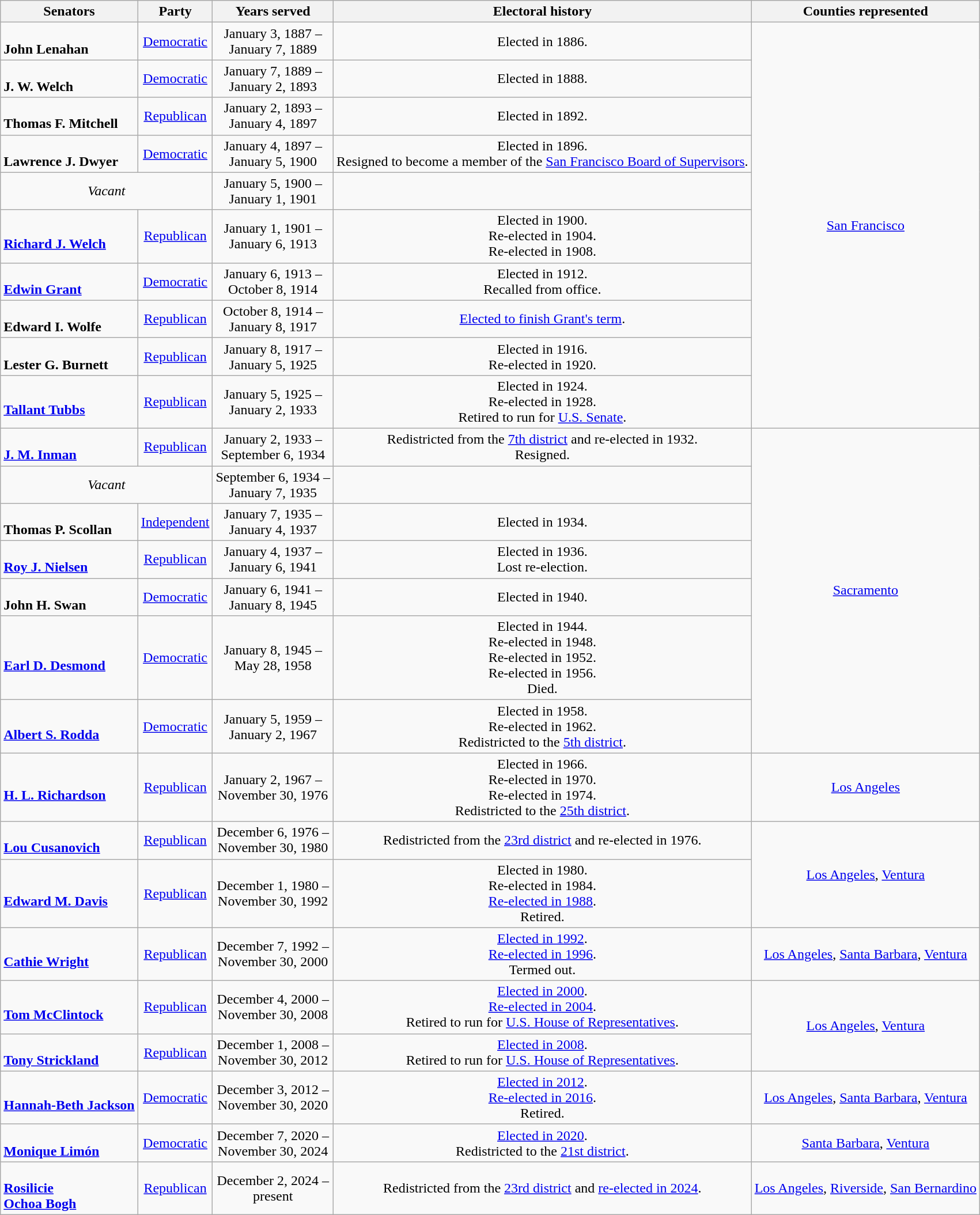<table class=wikitable style="text-align:center">
<tr>
<th>Senators</th>
<th>Party</th>
<th>Years served</th>
<th>Electoral history</th>
<th>Counties represented</th>
</tr>
<tr>
<td align="left"><br><strong>John Lenahan</strong><br></td>
<td><a href='#'>Democratic</a></td>
<td>January 3, 1887 – <br> January 7, 1889</td>
<td>Elected in 1886. <br> </td>
<td rowspan="10"><a href='#'>San Francisco</a></td>
</tr>
<tr>
<td align="left"><br><strong>J. W. Welch</strong><br></td>
<td><a href='#'>Democratic</a></td>
<td>January 7, 1889 – <br> January 2, 1893</td>
<td>Elected in 1888. <br> </td>
</tr>
<tr>
<td align="left"><br><strong>Thomas F. Mitchell</strong><br></td>
<td><a href='#'>Republican</a></td>
<td>January 2, 1893 – <br> January 4, 1897</td>
<td>Elected in 1892. <br> </td>
</tr>
<tr>
<td align="left"><br><strong>Lawrence J. Dwyer</strong><br></td>
<td><a href='#'>Democratic</a></td>
<td>January 4, 1897 – <br> January 5, 1900</td>
<td>Elected in 1896. <br> Resigned to become a member of the <a href='#'>San Francisco Board of Supervisors</a>.</td>
</tr>
<tr>
<td colspan="2"><em>Vacant</em></td>
<td>January 5, 1900 – <br> January 1, 1901</td>
<td></td>
</tr>
<tr>
<td align="left"><br><strong><a href='#'>Richard J. Welch</a></strong><br></td>
<td><a href='#'>Republican</a></td>
<td>January 1, 1901 – <br> January 6, 1913</td>
<td>Elected in 1900. <br> Re-elected in 1904. <br> Re-elected in 1908. <br> </td>
</tr>
<tr>
<td align="left"><br><strong><a href='#'>Edwin Grant</a></strong><br></td>
<td><a href='#'>Democratic</a></td>
<td>January 6, 1913 – <br> October 8, 1914</td>
<td>Elected in 1912. <br> Recalled from office.</td>
</tr>
<tr>
<td align="left"><br><strong>Edward I. Wolfe</strong><br></td>
<td><a href='#'>Republican</a></td>
<td>October 8, 1914 – <br> January 8, 1917</td>
<td><a href='#'>Elected to finish Grant's term</a>. <br> </td>
</tr>
<tr>
<td align="left"><br><strong>Lester G. Burnett</strong><br></td>
<td><a href='#'>Republican</a></td>
<td>January 8, 1917 – <br> January 5, 1925</td>
<td>Elected in 1916. <br> Re-elected in 1920. <br> </td>
</tr>
<tr>
<td align="left"><br><strong><a href='#'>Tallant Tubbs</a></strong><br></td>
<td><a href='#'>Republican</a></td>
<td>January 5, 1925 – <br> January 2, 1933</td>
<td>Elected in 1924. <br> Re-elected in 1928. <br> Retired to run for <a href='#'>U.S. Senate</a>.</td>
</tr>
<tr>
<td align="left"><br><strong><a href='#'>J. M. Inman</a></strong><br></td>
<td><a href='#'>Republican</a></td>
<td>January 2, 1933 – <br> September 6, 1934</td>
<td>Redistricted from the <a href='#'>7th district</a> and re-elected in 1932. <br> Resigned.</td>
<td rowspan="7"><a href='#'>Sacramento</a></td>
</tr>
<tr>
<td colspan="2"><em>Vacant</em></td>
<td>September 6, 1934 – <br> January 7, 1935</td>
<td></td>
</tr>
<tr>
<td align="left"><br><strong>Thomas P. Scollan</strong><br></td>
<td><a href='#'>Independent</a></td>
<td>January 7, 1935 – <br> January 4, 1937</td>
<td>Elected in 1934. <br> </td>
</tr>
<tr>
<td align="left"><br><strong><a href='#'>Roy J. Nielsen</a></strong><br></td>
<td><a href='#'>Republican</a></td>
<td>January 4, 1937 – <br> January 6, 1941</td>
<td>Elected in 1936. <br> Lost re-election.</td>
</tr>
<tr>
<td align="left"><br><strong>John H. Swan</strong><br></td>
<td><a href='#'>Democratic</a></td>
<td>January 6, 1941 – <br> January 8, 1945</td>
<td>Elected in 1940. <br> </td>
</tr>
<tr>
<td align="left"><br><strong><a href='#'>Earl D. Desmond</a></strong><br></td>
<td><a href='#'>Democratic</a></td>
<td>January 8, 1945 – <br> May 28, 1958</td>
<td>Elected in 1944. <br> Re-elected in 1948. <br> Re-elected in 1952. <br> Re-elected in 1956. <br> Died.</td>
</tr>
<tr>
<td align="left"><br><strong><a href='#'>Albert S. Rodda</a></strong><br></td>
<td><a href='#'>Democratic</a></td>
<td>January 5, 1959 – <br> January 2, 1967</td>
<td>Elected in 1958. <br> Re-elected in 1962. <br> Redistricted to the <a href='#'>5th district</a>.</td>
</tr>
<tr>
<td align="left"><br><strong><a href='#'>H. L. Richardson</a></strong><br></td>
<td><a href='#'>Republican</a></td>
<td>January 2, 1967 – <br> November 30, 1976</td>
<td>Elected in 1966. <br> Re-elected in 1970. <br> Re-elected in 1974. <br> Redistricted to the <a href='#'>25th district</a>.</td>
<td><a href='#'>Los Angeles</a></td>
</tr>
<tr>
<td align="left"><br><strong><a href='#'>Lou Cusanovich</a></strong><br></td>
<td><a href='#'>Republican</a></td>
<td>December 6, 1976 – <br> November 30, 1980</td>
<td>Redistricted from the <a href='#'>23rd district</a> and re-elected in 1976. <br> </td>
<td rowspan="2"><a href='#'>Los Angeles</a>, <a href='#'>Ventura</a></td>
</tr>
<tr>
<td align="left"><br><strong><a href='#'>Edward M. Davis</a></strong><br></td>
<td><a href='#'>Republican</a></td>
<td>December 1, 1980 – <br> November 30, 1992</td>
<td>Elected in 1980. <br> Re-elected in 1984. <br> <a href='#'>Re-elected in 1988</a>. <br> Retired.</td>
</tr>
<tr>
<td align="left"><br><strong><a href='#'>Cathie Wright</a></strong><br></td>
<td><a href='#'>Republican</a></td>
<td>December 7, 1992 – <br> November 30, 2000</td>
<td><a href='#'>Elected in 1992</a>. <br> <a href='#'>Re-elected in 1996</a>. <br> Termed out.</td>
<td><a href='#'>Los Angeles</a>, <a href='#'>Santa Barbara</a>, <a href='#'>Ventura</a></td>
</tr>
<tr>
<td align="left"><br><strong><a href='#'>Tom McClintock</a></strong><br></td>
<td><a href='#'>Republican</a></td>
<td>December 4, 2000 – <br> November 30, 2008</td>
<td><a href='#'>Elected in 2000</a>. <br> <a href='#'>Re-elected in 2004</a>. <br> Retired to run for <a href='#'>U.S. House of Representatives</a>.</td>
<td rowspan="2"><a href='#'>Los Angeles</a>, <a href='#'>Ventura</a></td>
</tr>
<tr>
<td align="left"><br><strong><a href='#'>Tony Strickland</a></strong><br></td>
<td><a href='#'>Republican</a></td>
<td>December 1, 2008 – <br> November 30, 2012</td>
<td><a href='#'>Elected in 2008</a>. <br> Retired to run for <a href='#'>U.S. House of Representatives</a>.</td>
</tr>
<tr>
<td align="left"><br><strong><a href='#'>Hannah-Beth Jackson</a></strong><br></td>
<td><a href='#'>Democratic</a></td>
<td>December 3, 2012 – <br> November 30, 2020</td>
<td><a href='#'>Elected in 2012</a>. <br> <a href='#'>Re-elected in 2016</a>. <br> Retired.</td>
<td><a href='#'>Los Angeles</a>, <a href='#'>Santa Barbara</a>, <a href='#'>Ventura</a></td>
</tr>
<tr>
<td align="left"><br><strong><a href='#'>Monique Limón</a></strong><br></td>
<td><a href='#'>Democratic</a></td>
<td>December 7, 2020 – <br> November 30, 2024</td>
<td><a href='#'>Elected in 2020</a>. <br> Redistricted to the <a href='#'>21st district</a>.</td>
<td rowspan="1"><a href='#'>Santa Barbara</a>, <a href='#'>Ventura</a></td>
</tr>
<tr>
<td align=left><br><strong><a href='#'>Rosilicie <br> Ochoa Bogh</a></strong><br></td>
<td><a href='#'>Republican</a></td>
<td>December 2, 2024 – <br>present</td>
<td>Redistricted from the <a href='#'>23rd district</a> and <a href='#'>re-elected in 2024</a>.</td>
<td rowspan="1"><a href='#'>Los Angeles</a>, <a href='#'>Riverside</a>, <a href='#'>San Bernardino</a></td>
</tr>
</table>
